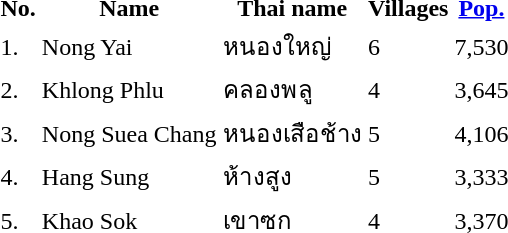<table>
<tr>
<th>No.</th>
<th>Name</th>
<th>Thai name</th>
<th>Villages</th>
<th><a href='#'>Pop.</a></th>
</tr>
<tr>
<td>1.</td>
<td>Nong Yai</td>
<td>หนองใหญ่</td>
<td>6</td>
<td>7,530</td>
<td></td>
</tr>
<tr>
<td>2.</td>
<td>Khlong Phlu</td>
<td>คลองพลู</td>
<td>4</td>
<td>3,645</td>
<td></td>
</tr>
<tr>
<td>3.</td>
<td>Nong Suea Chang</td>
<td>หนองเสือช้าง</td>
<td>5</td>
<td>4,106</td>
<td></td>
</tr>
<tr>
<td>4.</td>
<td>Hang Sung</td>
<td>ห้างสูง</td>
<td>5</td>
<td>3,333</td>
<td></td>
</tr>
<tr>
<td>5.</td>
<td>Khao Sok</td>
<td>เขาซก</td>
<td>4</td>
<td>3,370</td>
<td></td>
</tr>
</table>
